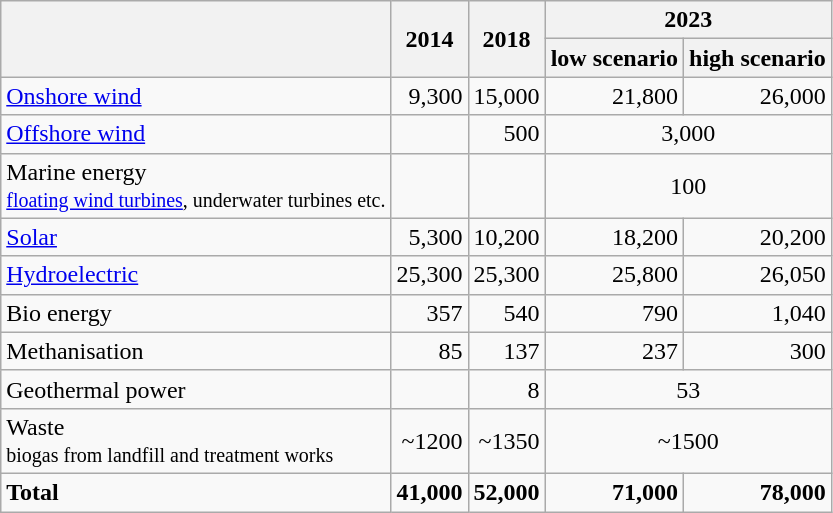<table class="wikitable" style="text-align:right">
<tr>
<th rowspan="2"></th>
<th rowspan="2">2014</th>
<th rowspan="2">2018</th>
<th colspan="2">2023</th>
</tr>
<tr>
<th>low scenario</th>
<th>high scenario</th>
</tr>
<tr>
<td align="left"><a href='#'>Onshore wind</a></td>
<td>9,300</td>
<td>15,000</td>
<td>21,800</td>
<td>26,000</td>
</tr>
<tr>
<td align="left"><a href='#'>Offshore wind</a></td>
<td></td>
<td>500</td>
<td colspan="2" style="text-align: center;">3,000</td>
</tr>
<tr>
<td align="left">Marine energy<br><small><a href='#'>floating wind  turbines</a>, underwater turbines etc.</small></td>
<td></td>
<td></td>
<td colspan="2" style="text-align: center;">100</td>
</tr>
<tr>
<td align="left"><a href='#'>Solar </a></td>
<td>5,300</td>
<td>10,200</td>
<td>18,200</td>
<td>20,200</td>
</tr>
<tr>
<td align="left"><a href='#'>Hydroelectric</a></td>
<td>25,300</td>
<td>25,300</td>
<td>25,800</td>
<td>26,050</td>
</tr>
<tr>
<td align="left">Bio energy</td>
<td>357</td>
<td>540</td>
<td>790</td>
<td>1,040</td>
</tr>
<tr>
<td align="left">Methanisation</td>
<td>85</td>
<td>137</td>
<td>237</td>
<td>300</td>
</tr>
<tr>
<td align="left">Geothermal power</td>
<td></td>
<td>8</td>
<td colspan="2" style="text-align: center;">53</td>
</tr>
<tr>
<td align="left">Waste<br><small>biogas from landfill and treatment works</small></td>
<td>~1200</td>
<td>~1350</td>
<td colspan="2" style="text-align: center;">~1500</td>
</tr>
<tr>
<td align="left"><strong>Total</strong></td>
<td><strong>41,000</strong></td>
<td><strong>52,000</strong></td>
<td><strong>71,000</strong></td>
<td><strong>78,000</strong></td>
</tr>
</table>
